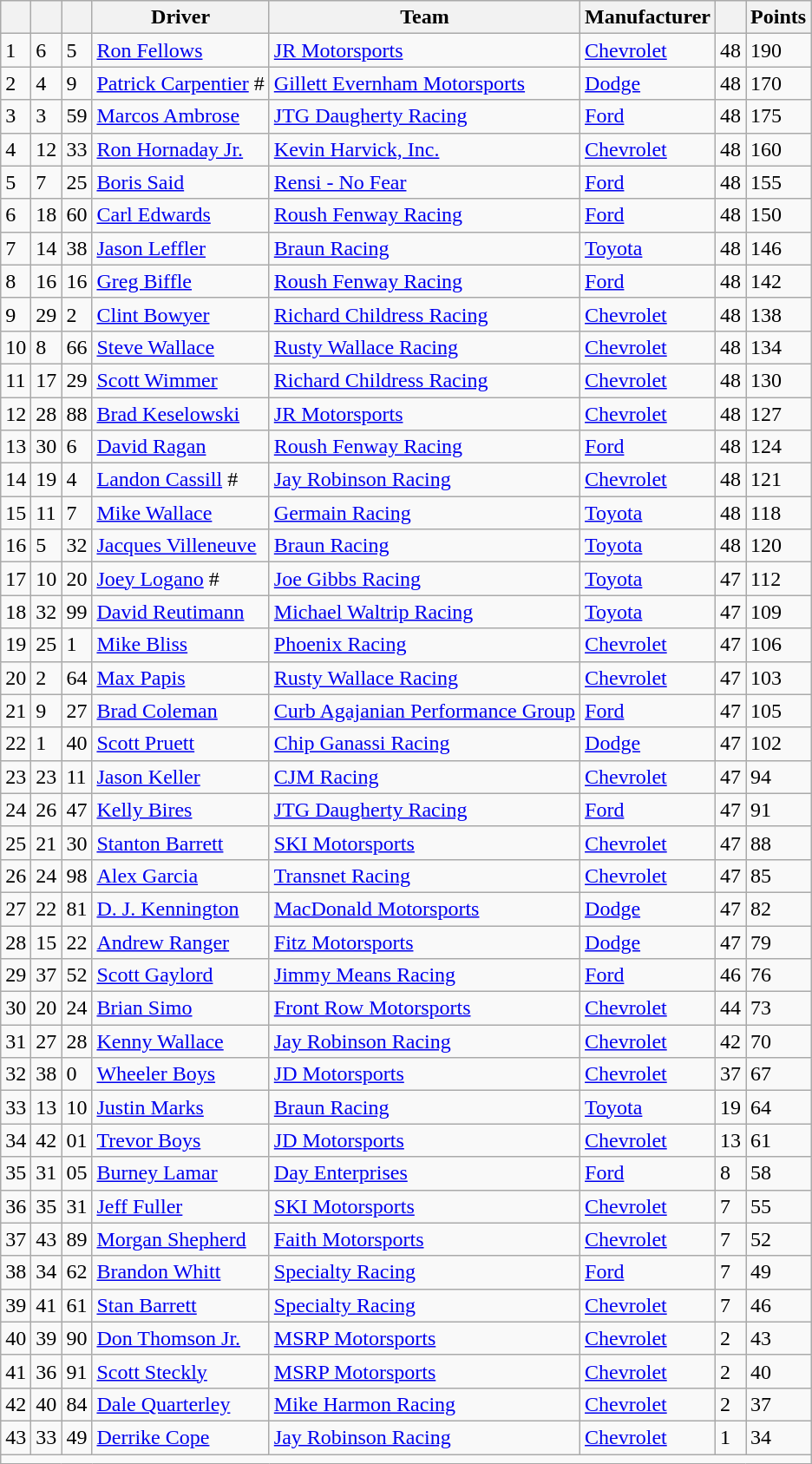<table class="wikitable sortable" border="1">
<tr>
<th scope="col"></th>
<th scope="col"></th>
<th scope="col"></th>
<th scope="col">Driver</th>
<th scope="col">Team</th>
<th scope="col">Manufacturer</th>
<th scope="col"></th>
<th scope="col">Points</th>
</tr>
<tr>
<td scope="row">1</td>
<td>6</td>
<td>5</td>
<td><a href='#'>Ron Fellows</a></td>
<td><a href='#'>JR Motorsports</a></td>
<td><a href='#'>Chevrolet</a></td>
<td>48</td>
<td>190</td>
</tr>
<tr>
<td scope="row">2</td>
<td>4</td>
<td>9</td>
<td><a href='#'>Patrick Carpentier</a> #</td>
<td><a href='#'>Gillett Evernham Motorsports</a></td>
<td><a href='#'>Dodge</a></td>
<td>48</td>
<td>170</td>
</tr>
<tr>
<td scope="row">3</td>
<td>3</td>
<td>59</td>
<td><a href='#'>Marcos Ambrose</a></td>
<td><a href='#'>JTG Daugherty Racing</a></td>
<td><a href='#'>Ford</a></td>
<td>48</td>
<td>175</td>
</tr>
<tr>
<td scope="row">4</td>
<td>12</td>
<td>33</td>
<td><a href='#'>Ron Hornaday Jr.</a></td>
<td><a href='#'>Kevin Harvick, Inc.</a></td>
<td><a href='#'>Chevrolet</a></td>
<td>48</td>
<td>160</td>
</tr>
<tr>
<td scope="row">5</td>
<td>7</td>
<td>25</td>
<td><a href='#'>Boris Said</a></td>
<td><a href='#'>Rensi - No Fear</a></td>
<td><a href='#'>Ford</a></td>
<td>48</td>
<td>155</td>
</tr>
<tr>
<td scope="row">6</td>
<td>18</td>
<td>60</td>
<td><a href='#'>Carl Edwards</a></td>
<td><a href='#'>Roush Fenway Racing</a></td>
<td><a href='#'>Ford</a></td>
<td>48</td>
<td>150</td>
</tr>
<tr>
<td scope="row">7</td>
<td>14</td>
<td>38</td>
<td><a href='#'>Jason Leffler</a></td>
<td><a href='#'>Braun Racing</a></td>
<td><a href='#'>Toyota</a></td>
<td>48</td>
<td>146</td>
</tr>
<tr>
<td scope="row">8</td>
<td>16</td>
<td>16</td>
<td><a href='#'>Greg Biffle</a></td>
<td><a href='#'>Roush Fenway Racing</a></td>
<td><a href='#'>Ford</a></td>
<td>48</td>
<td>142</td>
</tr>
<tr>
<td scope="row">9</td>
<td>29</td>
<td>2</td>
<td><a href='#'>Clint Bowyer</a></td>
<td><a href='#'>Richard Childress Racing</a></td>
<td><a href='#'>Chevrolet</a></td>
<td>48</td>
<td>138</td>
</tr>
<tr>
<td scope="row">10</td>
<td>8</td>
<td>66</td>
<td><a href='#'>Steve Wallace</a></td>
<td><a href='#'>Rusty Wallace Racing</a></td>
<td><a href='#'>Chevrolet</a></td>
<td>48</td>
<td>134</td>
</tr>
<tr>
<td scope="row">11</td>
<td>17</td>
<td>29</td>
<td><a href='#'>Scott Wimmer</a></td>
<td><a href='#'>Richard Childress Racing</a></td>
<td><a href='#'>Chevrolet</a></td>
<td>48</td>
<td>130</td>
</tr>
<tr>
<td scope="row">12</td>
<td>28</td>
<td>88</td>
<td><a href='#'>Brad Keselowski</a></td>
<td><a href='#'>JR Motorsports</a></td>
<td><a href='#'>Chevrolet</a></td>
<td>48</td>
<td>127</td>
</tr>
<tr>
<td scope="row">13</td>
<td>30</td>
<td>6</td>
<td><a href='#'>David Ragan</a></td>
<td><a href='#'>Roush Fenway Racing</a></td>
<td><a href='#'>Ford</a></td>
<td>48</td>
<td>124</td>
</tr>
<tr>
<td scope="row">14</td>
<td>19</td>
<td>4</td>
<td><a href='#'>Landon Cassill</a> #</td>
<td><a href='#'>Jay Robinson Racing</a></td>
<td><a href='#'>Chevrolet</a></td>
<td>48</td>
<td>121</td>
</tr>
<tr>
<td scope="row">15</td>
<td>11</td>
<td>7</td>
<td><a href='#'>Mike Wallace</a></td>
<td><a href='#'>Germain Racing</a></td>
<td><a href='#'>Toyota</a></td>
<td>48</td>
<td>118</td>
</tr>
<tr>
<td scope="row">16</td>
<td>5</td>
<td>32</td>
<td><a href='#'>Jacques Villeneuve</a></td>
<td><a href='#'>Braun Racing</a></td>
<td><a href='#'>Toyota</a></td>
<td>48</td>
<td>120</td>
</tr>
<tr>
<td scope="row">17</td>
<td>10</td>
<td>20</td>
<td><a href='#'>Joey Logano</a> #</td>
<td><a href='#'>Joe Gibbs Racing</a></td>
<td><a href='#'>Toyota</a></td>
<td>47</td>
<td>112</td>
</tr>
<tr>
<td scope="row">18</td>
<td>32</td>
<td>99</td>
<td><a href='#'>David Reutimann</a></td>
<td><a href='#'>Michael Waltrip Racing</a></td>
<td><a href='#'>Toyota</a></td>
<td>47</td>
<td>109</td>
</tr>
<tr>
<td scope="row">19</td>
<td>25</td>
<td>1</td>
<td><a href='#'>Mike Bliss</a></td>
<td><a href='#'>Phoenix Racing</a></td>
<td><a href='#'>Chevrolet</a></td>
<td>47</td>
<td>106</td>
</tr>
<tr>
<td scope="row">20</td>
<td>2</td>
<td>64</td>
<td><a href='#'>Max Papis</a></td>
<td><a href='#'>Rusty Wallace Racing</a></td>
<td><a href='#'>Chevrolet</a></td>
<td>47</td>
<td>103</td>
</tr>
<tr>
<td scope="row">21</td>
<td>9</td>
<td>27</td>
<td><a href='#'>Brad Coleman</a></td>
<td><a href='#'>Curb Agajanian Performance Group</a></td>
<td><a href='#'>Ford</a></td>
<td>47</td>
<td>105</td>
</tr>
<tr>
<td scope="row">22</td>
<td>1</td>
<td>40</td>
<td><a href='#'>Scott Pruett</a></td>
<td><a href='#'>Chip Ganassi Racing</a></td>
<td><a href='#'>Dodge</a></td>
<td>47</td>
<td>102</td>
</tr>
<tr>
<td scope="row">23</td>
<td>23</td>
<td>11</td>
<td><a href='#'>Jason Keller</a></td>
<td><a href='#'>CJM Racing</a></td>
<td><a href='#'>Chevrolet</a></td>
<td>47</td>
<td>94</td>
</tr>
<tr>
<td scope="row">24</td>
<td>26</td>
<td>47</td>
<td><a href='#'>Kelly Bires</a></td>
<td><a href='#'>JTG Daugherty Racing</a></td>
<td><a href='#'>Ford</a></td>
<td>47</td>
<td>91</td>
</tr>
<tr>
<td scope="row">25</td>
<td>21</td>
<td>30</td>
<td><a href='#'>Stanton Barrett</a></td>
<td><a href='#'>SKI Motorsports</a></td>
<td><a href='#'>Chevrolet</a></td>
<td>47</td>
<td>88</td>
</tr>
<tr>
<td scope="row">26</td>
<td>24</td>
<td>98</td>
<td><a href='#'>Alex Garcia</a></td>
<td><a href='#'>Transnet Racing</a></td>
<td><a href='#'>Chevrolet</a></td>
<td>47</td>
<td>85</td>
</tr>
<tr>
<td scope="row">27</td>
<td>22</td>
<td>81</td>
<td><a href='#'>D. J. Kennington</a></td>
<td><a href='#'>MacDonald Motorsports</a></td>
<td><a href='#'>Dodge</a></td>
<td>47</td>
<td>82</td>
</tr>
<tr>
<td scope="row">28</td>
<td>15</td>
<td>22</td>
<td><a href='#'>Andrew Ranger</a></td>
<td><a href='#'>Fitz Motorsports</a></td>
<td><a href='#'>Dodge</a></td>
<td>47</td>
<td>79</td>
</tr>
<tr>
<td scope="row">29</td>
<td>37</td>
<td>52</td>
<td><a href='#'>Scott Gaylord</a></td>
<td><a href='#'>Jimmy Means Racing</a></td>
<td><a href='#'>Ford</a></td>
<td>46</td>
<td>76</td>
</tr>
<tr>
<td scope="row">30</td>
<td>20</td>
<td>24</td>
<td><a href='#'>Brian Simo</a></td>
<td><a href='#'>Front Row Motorsports</a></td>
<td><a href='#'>Chevrolet</a></td>
<td>44</td>
<td>73</td>
</tr>
<tr>
<td scope="row">31</td>
<td>27</td>
<td>28</td>
<td><a href='#'>Kenny Wallace</a></td>
<td><a href='#'>Jay Robinson Racing</a></td>
<td><a href='#'>Chevrolet</a></td>
<td>42</td>
<td>70</td>
</tr>
<tr>
<td scope="row">32</td>
<td>38</td>
<td>0</td>
<td><a href='#'>Wheeler Boys</a></td>
<td><a href='#'>JD Motorsports</a></td>
<td><a href='#'>Chevrolet</a></td>
<td>37</td>
<td>67</td>
</tr>
<tr>
<td scope="row">33</td>
<td>13</td>
<td>10</td>
<td><a href='#'>Justin Marks</a></td>
<td><a href='#'>Braun Racing</a></td>
<td><a href='#'>Toyota</a></td>
<td>19</td>
<td>64</td>
</tr>
<tr>
<td scope="row">34</td>
<td>42</td>
<td>01</td>
<td><a href='#'>Trevor Boys</a></td>
<td><a href='#'>JD Motorsports</a></td>
<td><a href='#'>Chevrolet</a></td>
<td>13</td>
<td>61</td>
</tr>
<tr>
<td scope="row">35</td>
<td>31</td>
<td>05</td>
<td><a href='#'>Burney Lamar</a></td>
<td><a href='#'>Day Enterprises</a></td>
<td><a href='#'>Ford</a></td>
<td>8</td>
<td>58</td>
</tr>
<tr>
<td scope="row">36</td>
<td>35</td>
<td>31</td>
<td><a href='#'>Jeff Fuller</a></td>
<td><a href='#'>SKI Motorsports</a></td>
<td><a href='#'>Chevrolet</a></td>
<td>7</td>
<td>55</td>
</tr>
<tr>
<td scope="row">37</td>
<td>43</td>
<td>89</td>
<td><a href='#'>Morgan Shepherd</a></td>
<td><a href='#'>Faith Motorsports</a></td>
<td><a href='#'>Chevrolet</a></td>
<td>7</td>
<td>52</td>
</tr>
<tr>
<td scope="row">38</td>
<td>34</td>
<td>62</td>
<td><a href='#'>Brandon Whitt</a></td>
<td><a href='#'>Specialty Racing</a></td>
<td><a href='#'>Ford</a></td>
<td>7</td>
<td>49</td>
</tr>
<tr>
<td scope="row">39</td>
<td>41</td>
<td>61</td>
<td><a href='#'>Stan Barrett</a></td>
<td><a href='#'>Specialty Racing</a></td>
<td><a href='#'>Chevrolet</a></td>
<td>7</td>
<td>46</td>
</tr>
<tr>
<td scope="row">40</td>
<td>39</td>
<td>90</td>
<td><a href='#'>Don Thomson Jr.</a></td>
<td><a href='#'>MSRP Motorsports</a></td>
<td><a href='#'>Chevrolet</a></td>
<td>2</td>
<td>43</td>
</tr>
<tr>
<td scope="row">41</td>
<td>36</td>
<td>91</td>
<td><a href='#'>Scott Steckly</a></td>
<td><a href='#'>MSRP Motorsports</a></td>
<td><a href='#'>Chevrolet</a></td>
<td>2</td>
<td>40</td>
</tr>
<tr>
<td scope="row">42</td>
<td>40</td>
<td>84</td>
<td><a href='#'>Dale Quarterley</a></td>
<td><a href='#'>Mike Harmon Racing</a></td>
<td><a href='#'>Chevrolet</a></td>
<td>2</td>
<td>37</td>
</tr>
<tr>
<td scope="row">43</td>
<td>33</td>
<td>49</td>
<td><a href='#'>Derrike Cope</a></td>
<td><a href='#'>Jay Robinson Racing</a></td>
<td><a href='#'>Chevrolet</a></td>
<td>1</td>
<td>34</td>
</tr>
<tr class="sortbottom">
<td colspan="9"></td>
</tr>
</table>
